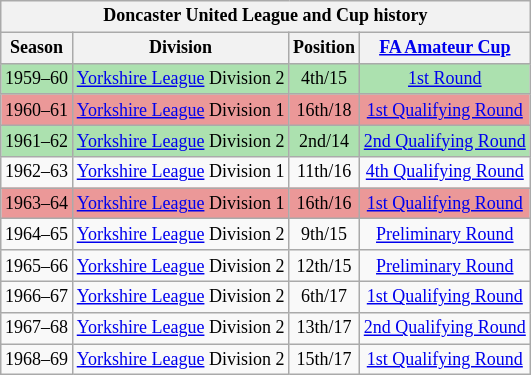<table class="wikitable collapsible" style="text-align:center;font-size:75%">
<tr>
<th colspan="4"><strong>Doncaster United League and Cup history</strong></th>
</tr>
<tr>
<th>Season</th>
<th>Division</th>
<th>Position</th>
<th><a href='#'>FA Amateur Cup</a></th>
</tr>
<tr bgcolor="#ACE1AF">
<td>1959–60</td>
<td><a href='#'>Yorkshire League</a> Division 2</td>
<td>4th/15</td>
<td><a href='#'>1st Round</a></td>
</tr>
<tr bgcolor="#EB9898">
<td>1960–61</td>
<td><a href='#'>Yorkshire League</a> Division 1</td>
<td>16th/18</td>
<td><a href='#'>1st Qualifying Round</a></td>
</tr>
<tr bgcolor="#ACE1AF">
<td>1961–62</td>
<td><a href='#'>Yorkshire League</a> Division 2</td>
<td>2nd/14</td>
<td><a href='#'>2nd Qualifying Round</a></td>
</tr>
<tr>
<td>1962–63</td>
<td><a href='#'>Yorkshire League</a> Division 1</td>
<td>11th/16</td>
<td><a href='#'>4th Qualifying Round</a></td>
</tr>
<tr bgcolor="#EB9898">
<td>1963–64</td>
<td><a href='#'>Yorkshire League</a> Division 1</td>
<td>16th/16</td>
<td><a href='#'>1st Qualifying Round</a></td>
</tr>
<tr>
<td>1964–65</td>
<td><a href='#'>Yorkshire League</a> Division 2</td>
<td>9th/15</td>
<td><a href='#'>Preliminary Round</a></td>
</tr>
<tr>
<td>1965–66</td>
<td><a href='#'>Yorkshire League</a> Division 2</td>
<td>12th/15</td>
<td><a href='#'>Preliminary Round</a></td>
</tr>
<tr>
<td>1966–67</td>
<td><a href='#'>Yorkshire League</a> Division 2</td>
<td>6th/17</td>
<td><a href='#'>1st Qualifying Round</a></td>
</tr>
<tr>
<td>1967–68</td>
<td><a href='#'>Yorkshire League</a> Division 2</td>
<td>13th/17</td>
<td><a href='#'>2nd Qualifying Round</a></td>
</tr>
<tr>
<td>1968–69</td>
<td><a href='#'>Yorkshire League</a> Division 2</td>
<td>15th/17</td>
<td><a href='#'>1st Qualifying Round</a></td>
</tr>
</table>
